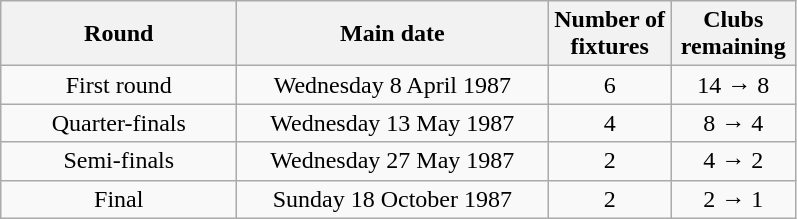<table class="wikitable plainrowheaders" style="text-align:center">
<tr>
<th scope="col" style="width:150px">Round</th>
<th scope="col" style="width:200px">Main date</th>
<th scope="col" style="width:75px">Number of fixtures</th>
<th scope="col" style="width:75px">Clubs remaining</th>
</tr>
<tr>
<td>First round</td>
<td>Wednesday 8 April 1987</td>
<td>6</td>
<td>14 → 8</td>
</tr>
<tr>
<td>Quarter-finals</td>
<td>Wednesday 13 May 1987</td>
<td>4</td>
<td>8 → 4</td>
</tr>
<tr>
<td>Semi-finals</td>
<td>Wednesday 27 May 1987</td>
<td>2</td>
<td>4 → 2</td>
</tr>
<tr>
<td>Final</td>
<td>Sunday 18 October 1987</td>
<td>2</td>
<td>2 → 1</td>
</tr>
</table>
